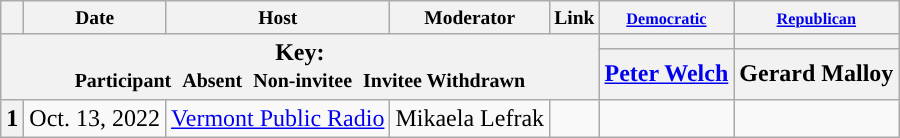<table class="wikitable" style="text-align:center;">
<tr style="font-size:small;">
<th scope="col"></th>
<th scope="col">Date</th>
<th scope="col">Host</th>
<th scope="col">Moderator</th>
<th scope="col">Link</th>
<th scope="col"><small><a href='#'>Democratic</a></small></th>
<th scope="col"><small><a href='#'>Republican</a></small></th>
</tr>
<tr>
<th colspan="5" rowspan="2">Key:<br> <small>Participant </small>  <small>Absent </small>  <small>Non-invitee </small>  <small>Invitee  Withdrawn</small></th>
<th scope="col" style="background:"></th>
<th scope="col" style="background:"></th>
</tr>
<tr>
<th scope="col"><a href='#'>Peter Welch</a></th>
<th scope="col">Gerard Malloy</th>
</tr>
<tr>
<th scope="row">1</th>
<td style="white-space:nowrap;">Oct. 13, 2022</td>
<td style="white-space:nowrap;"><a href='#'>Vermont Public Radio</a></td>
<td style="white-space:nowrap;">Mikaela Lefrak</td>
<td style="white-space:nowrap;"></td>
<td></td>
<td></td>
</tr>
</table>
